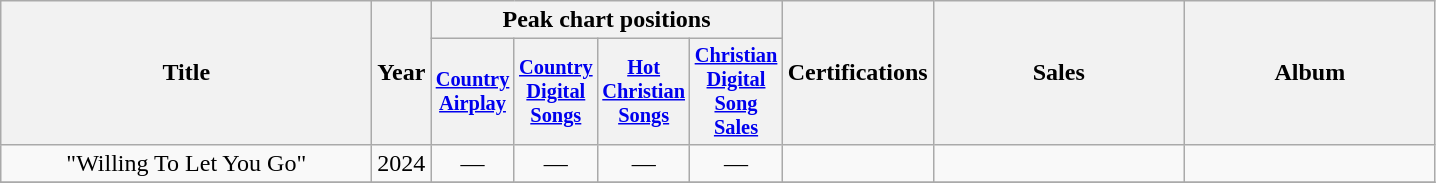<table class="wikitable plainrowheaders" style="text-align:center;">
<tr>
<th scope="col" rowspan="2" style="width:15em;">Title</th>
<th scope="col" rowspan="2" style="width:1em;">Year</th>
<th scope="col" colspan="4">Peak chart positions</th>
<th scope="col" rowspan="2">Certifications</th>
<th scope="col" rowspan="2" style="width:10em;">Sales</th>
<th scope="col" rowspan="2" style="width:10em;">Album</th>
</tr>
<tr>
<th scope="col" style="width:3em;font-size:85%;"><a href='#'>Country Airplay</a><br></th>
<th scope="col" style="width:3em;font-size:85%;"><a href='#'>Country Digital Songs</a><br></th>
<th scope="col" style="width:3em;font-size:85%;"><a href='#'>Hot Christian Songs</a><br></th>
<th scope="col" style="width:3em;font-size:85%;"><a href='#'>Christian Digital Song Sales</a><br></th>
</tr>
<tr>
<td>"Willing To Let You Go"<br></td>
<td>2024</td>
<td>—</td>
<td>—</td>
<td>—</td>
<td>—</td>
<td></td>
<td></td>
<td></td>
</tr>
<tr>
</tr>
</table>
